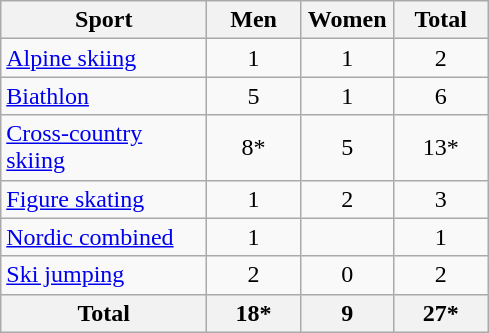<table class="wikitable sortable" style="text-align:center;">
<tr>
<th width=130>Sport</th>
<th width=55>Men</th>
<th width=55>Women</th>
<th width=55>Total</th>
</tr>
<tr>
<td align=left><a href='#'>Alpine skiing</a></td>
<td>1</td>
<td>1</td>
<td>2</td>
</tr>
<tr>
<td align=left><a href='#'>Biathlon</a></td>
<td>5</td>
<td>1</td>
<td>6</td>
</tr>
<tr>
<td align=left><a href='#'>Cross-country skiing</a></td>
<td>8*</td>
<td>5</td>
<td>13*</td>
</tr>
<tr>
<td align=left><a href='#'>Figure skating</a></td>
<td>1</td>
<td>2</td>
<td>3</td>
</tr>
<tr>
<td align=left><a href='#'>Nordic combined</a></td>
<td>1</td>
<td></td>
<td>1</td>
</tr>
<tr>
<td align=left><a href='#'>Ski jumping</a></td>
<td>2</td>
<td>0</td>
<td>2</td>
</tr>
<tr>
<th>Total</th>
<th>18*</th>
<th>9</th>
<th>27*</th>
</tr>
</table>
